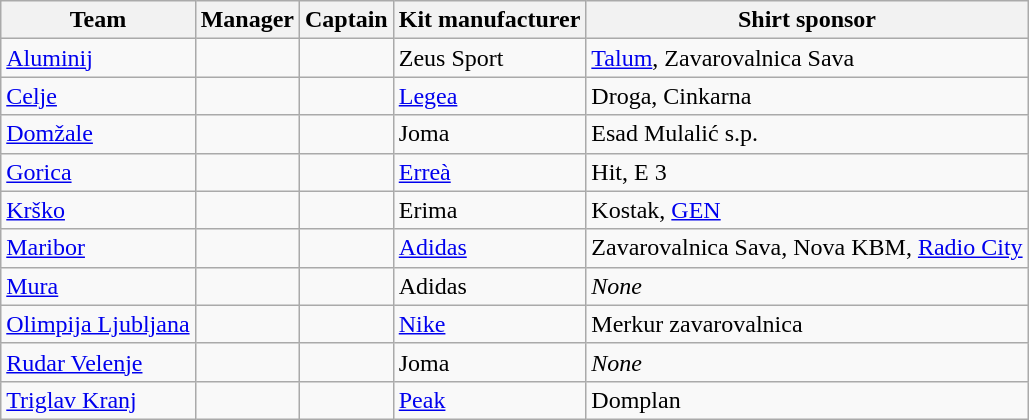<table class="wikitable sortable">
<tr>
<th>Team</th>
<th>Manager</th>
<th>Captain</th>
<th>Kit manufacturer</th>
<th>Shirt sponsor</th>
</tr>
<tr>
<td><a href='#'>Aluminij</a></td>
<td> </td>
<td> </td>
<td>Zeus Sport</td>
<td><a href='#'>Talum</a>, Zavarovalnica Sava</td>
</tr>
<tr>
<td><a href='#'>Celje</a></td>
<td> </td>
<td> </td>
<td><a href='#'>Legea</a></td>
<td>Droga, Cinkarna</td>
</tr>
<tr>
<td><a href='#'>Domžale</a></td>
<td> </td>
<td> </td>
<td>Joma</td>
<td>Esad Mulalić s.p.</td>
</tr>
<tr>
<td><a href='#'>Gorica</a></td>
<td> </td>
<td> </td>
<td><a href='#'>Erreà</a></td>
<td>Hit, E 3</td>
</tr>
<tr>
<td><a href='#'>Krško</a></td>
<td> </td>
<td> </td>
<td>Erima</td>
<td>Kostak, <a href='#'>GEN</a></td>
</tr>
<tr>
<td><a href='#'>Maribor</a></td>
<td> </td>
<td> </td>
<td><a href='#'>Adidas</a></td>
<td>Zavarovalnica Sava, Nova KBM, <a href='#'>Radio City</a></td>
</tr>
<tr>
<td><a href='#'>Mura</a></td>
<td> </td>
<td> </td>
<td>Adidas</td>
<td><em>None</em></td>
</tr>
<tr>
<td><a href='#'>Olimpija Ljubljana</a></td>
<td> </td>
<td> </td>
<td><a href='#'>Nike</a></td>
<td>Merkur zavarovalnica</td>
</tr>
<tr>
<td><a href='#'>Rudar Velenje</a></td>
<td> </td>
<td> </td>
<td>Joma</td>
<td><em>None</em></td>
</tr>
<tr>
<td><a href='#'>Triglav Kranj</a></td>
<td> </td>
<td> </td>
<td><a href='#'>Peak</a></td>
<td>Domplan</td>
</tr>
</table>
